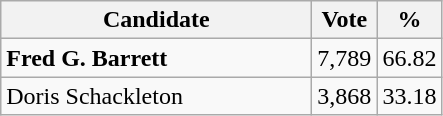<table class="wikitable">
<tr>
<th bgcolor="#DDDDFF" width="200px">Candidate</th>
<th bgcolor="#DDDDFF">Vote</th>
<th bgcolor="#DDDDFF">%</th>
</tr>
<tr>
<td><strong>Fred G. Barrett</strong></td>
<td>7,789</td>
<td>66.82</td>
</tr>
<tr>
<td>Doris Schackleton</td>
<td>3,868</td>
<td>33.18</td>
</tr>
</table>
